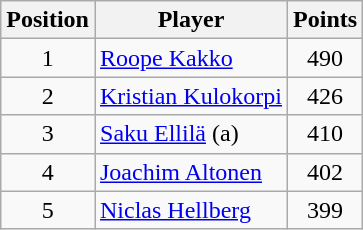<table class=wikitable>
<tr>
<th>Position</th>
<th>Player</th>
<th>Points</th>
</tr>
<tr>
<td align=center>1</td>
<td> <a href='#'>Roope Kakko</a></td>
<td align=center>490</td>
</tr>
<tr>
<td align=center>2</td>
<td> <a href='#'>Kristian Kulokorpi</a></td>
<td align=center>426</td>
</tr>
<tr>
<td align=center>3</td>
<td> <a href='#'>Saku Ellilä</a> (a)</td>
<td align=center>410</td>
</tr>
<tr>
<td align=center>4</td>
<td> <a href='#'>Joachim Altonen</a></td>
<td align=center>402</td>
</tr>
<tr>
<td align=center>5</td>
<td> <a href='#'>Niclas Hellberg</a></td>
<td align=center>399</td>
</tr>
</table>
